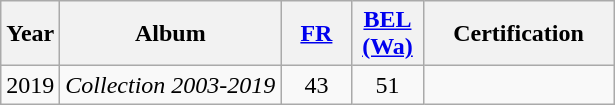<table class="wikitable">
<tr>
<th>Year</th>
<th width="140">Album</th>
<th width="40"><a href='#'>FR</a><br></th>
<th width="40"><a href='#'>BEL <br>(Wa)</a><br></th>
<th width="120">Certification</th>
</tr>
<tr>
<td>2019</td>
<td><em>Collection 2003-2019</em></td>
<td align="center">43</td>
<td align="center">51</td>
<td></td>
</tr>
</table>
